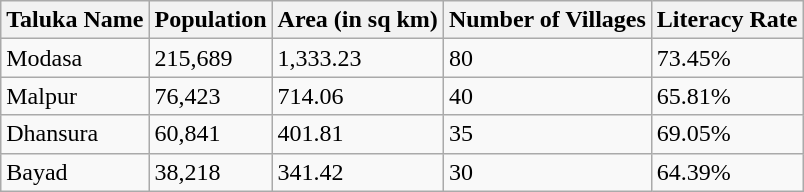<table class="wikitable">
<tr>
<th>Taluka Name</th>
<th>Population</th>
<th>Area (in sq km)</th>
<th>Number of Villages</th>
<th>Literacy Rate</th>
</tr>
<tr>
<td>Modasa</td>
<td>215,689</td>
<td>1,333.23</td>
<td>80</td>
<td>73.45%</td>
</tr>
<tr>
<td>Malpur</td>
<td>76,423</td>
<td>714.06</td>
<td>40</td>
<td>65.81%</td>
</tr>
<tr>
<td>Dhansura</td>
<td>60,841</td>
<td>401.81</td>
<td>35</td>
<td>69.05%</td>
</tr>
<tr>
<td>Bayad</td>
<td>38,218</td>
<td>341.42</td>
<td>30</td>
<td>64.39%</td>
</tr>
</table>
